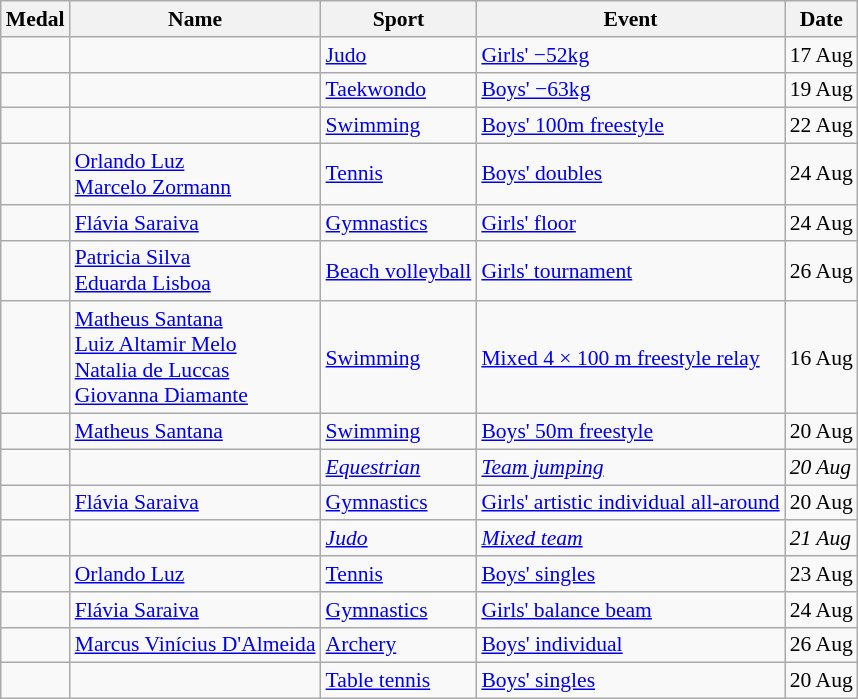<table class="wikitable sortable" style="font-size:90%">
<tr>
<th>Medal</th>
<th>Name</th>
<th>Sport</th>
<th>Event</th>
<th>Date</th>
</tr>
<tr>
<td></td>
<td></td>
<td><a href='#'>Judo</a></td>
<td><a href='#'>Girls' −52kg</a></td>
<td>17 Aug</td>
</tr>
<tr>
<td></td>
<td></td>
<td><a href='#'>Taekwondo</a></td>
<td><a href='#'>Boys' −63kg</a></td>
<td>19 Aug</td>
</tr>
<tr>
<td></td>
<td></td>
<td><a href='#'>Swimming</a></td>
<td><a href='#'>Boys' 100m freestyle</a></td>
<td>22 Aug</td>
</tr>
<tr>
<td></td>
<td><a href='#'>Orlando Luz</a><br><a href='#'>Marcelo Zormann</a></td>
<td><a href='#'>Tennis</a></td>
<td><a href='#'>Boys' doubles</a></td>
<td>24 Aug</td>
</tr>
<tr>
<td></td>
<td><a href='#'>Flávia Saraiva</a></td>
<td><a href='#'>Gymnastics</a></td>
<td><a href='#'>Girls' floor</a></td>
<td>24 Aug</td>
</tr>
<tr>
<td></td>
<td><a href='#'>Patricia Silva</a><br><a href='#'>Eduarda Lisboa</a><br></td>
<td><a href='#'>Beach volleyball</a></td>
<td><a href='#'>Girls' tournament</a></td>
<td>26 Aug</td>
</tr>
<tr>
<td></td>
<td><a href='#'>Matheus Santana</a><br><a href='#'>Luiz Altamir Melo</a><br><a href='#'>Natalia de Luccas</a><br><a href='#'>Giovanna Diamante</a></td>
<td><a href='#'>Swimming</a></td>
<td><a href='#'>Mixed 4 × 100 m freestyle relay</a></td>
<td>16 Aug</td>
</tr>
<tr>
<td></td>
<td><a href='#'>Matheus Santana</a></td>
<td><a href='#'>Swimming</a></td>
<td><a href='#'>Boys' 50m freestyle</a></td>
<td>20 Aug</td>
</tr>
<tr>
<td><em></em></td>
<td><em></em></td>
<td><em><a href='#'>Equestrian</a></em></td>
<td><em><a href='#'>Team jumping</a></em></td>
<td><em>20 Aug</em></td>
</tr>
<tr>
<td></td>
<td><a href='#'>Flávia Saraiva</a></td>
<td><a href='#'>Gymnastics</a></td>
<td><a href='#'>Girls' artistic individual all-around</a></td>
<td>20 Aug</td>
</tr>
<tr>
<td><em></em></td>
<td><em> </em></td>
<td><em><a href='#'>Judo</a> </em></td>
<td><em><a href='#'>Mixed team</a></em></td>
<td><em>21 Aug</em></td>
</tr>
<tr>
<td></td>
<td><a href='#'>Orlando Luz</a></td>
<td><a href='#'>Tennis</a></td>
<td><a href='#'>Boys' singles</a></td>
<td>23 Aug</td>
</tr>
<tr>
<td></td>
<td><a href='#'>Flávia Saraiva</a></td>
<td><a href='#'>Gymnastics</a></td>
<td><a href='#'>Girls' balance beam</a></td>
<td>24 Aug</td>
</tr>
<tr>
<td></td>
<td><a href='#'>Marcus Vinícius D'Almeida</a></td>
<td><a href='#'>Archery</a></td>
<td><a href='#'>Boys' individual</a></td>
<td>26 Aug</td>
</tr>
<tr>
<td></td>
<td></td>
<td><a href='#'>Table tennis</a></td>
<td><a href='#'>Boys' singles</a></td>
<td>20 Aug</td>
</tr>
</table>
